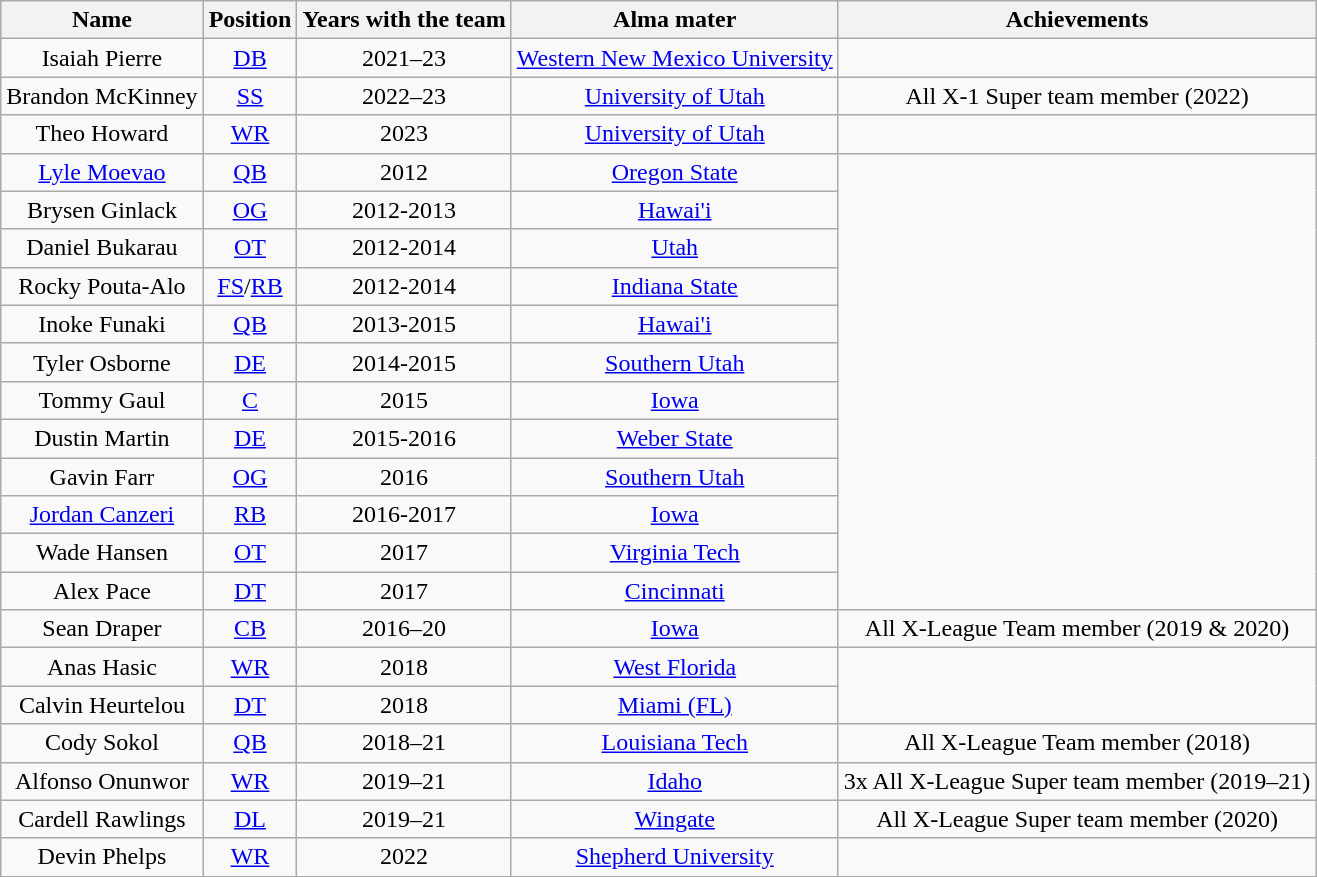<table class="wikitable" style="text-align:center">
<tr>
<th>Name</th>
<th>Position</th>
<th>Years with the team</th>
<th>Alma mater</th>
<th>Achievements</th>
</tr>
<tr>
<td>Isaiah Pierre</td>
<td><a href='#'>DB</a></td>
<td>2021–23</td>
<td><a href='#'>Western New Mexico University</a></td>
</tr>
<tr>
<td>Brandon McKinney</td>
<td><a href='#'>SS</a></td>
<td>2022–23</td>
<td><a href='#'>University of Utah</a></td>
<td>All X-1 Super team member (2022)</td>
</tr>
<tr>
<td>Theo Howard</td>
<td><a href='#'>WR</a></td>
<td>2023</td>
<td><a href='#'>University of Utah</a></td>
<td></td>
</tr>
<tr>
<td><a href='#'>Lyle Moevao</a></td>
<td><a href='#'>QB</a></td>
<td>2012</td>
<td><a href='#'>Oregon State</a></td>
</tr>
<tr>
<td>Brysen Ginlack</td>
<td><a href='#'>OG</a></td>
<td>2012-2013</td>
<td><a href='#'>Hawai'i</a></td>
</tr>
<tr>
<td>Daniel Bukarau</td>
<td><a href='#'>OT</a></td>
<td>2012-2014</td>
<td><a href='#'>Utah</a></td>
</tr>
<tr>
<td>Rocky Pouta-Alo</td>
<td><a href='#'>FS</a>/<a href='#'>RB</a></td>
<td>2012-2014</td>
<td><a href='#'>Indiana State</a></td>
</tr>
<tr>
<td>Inoke Funaki</td>
<td><a href='#'>QB</a></td>
<td>2013-2015</td>
<td><a href='#'>Hawai'i</a></td>
</tr>
<tr>
<td>Tyler Osborne</td>
<td><a href='#'>DE</a></td>
<td>2014-2015</td>
<td><a href='#'>Southern Utah</a></td>
</tr>
<tr>
<td>Tommy Gaul</td>
<td><a href='#'>C</a></td>
<td>2015</td>
<td><a href='#'>Iowa</a></td>
</tr>
<tr>
<td>Dustin Martin</td>
<td><a href='#'>DE</a></td>
<td>2015-2016</td>
<td><a href='#'>Weber State</a></td>
</tr>
<tr>
<td>Gavin Farr</td>
<td><a href='#'>OG</a></td>
<td>2016</td>
<td><a href='#'>Southern Utah</a></td>
</tr>
<tr>
<td><a href='#'>Jordan Canzeri</a></td>
<td><a href='#'>RB</a></td>
<td>2016-2017</td>
<td><a href='#'>Iowa</a></td>
</tr>
<tr>
<td>Wade Hansen</td>
<td><a href='#'>OT</a></td>
<td>2017</td>
<td><a href='#'>Virginia Tech</a></td>
</tr>
<tr>
<td>Alex Pace</td>
<td><a href='#'>DT</a></td>
<td>2017</td>
<td><a href='#'>Cincinnati</a></td>
</tr>
<tr>
<td>Sean Draper</td>
<td><a href='#'>CB</a></td>
<td>2016–20</td>
<td><a href='#'>Iowa</a></td>
<td>All X-League Team member (2019 & 2020)</td>
</tr>
<tr>
<td>Anas Hasic</td>
<td><a href='#'>WR</a></td>
<td>2018</td>
<td><a href='#'>West Florida</a></td>
</tr>
<tr>
<td>Calvin Heurtelou</td>
<td><a href='#'>DT</a></td>
<td>2018</td>
<td><a href='#'>Miami (FL)</a></td>
</tr>
<tr>
<td>Cody Sokol</td>
<td><a href='#'>QB</a></td>
<td>2018–21</td>
<td><a href='#'>Louisiana Tech</a></td>
<td>All X-League Team member (2018)</td>
</tr>
<tr>
<td>Alfonso Onunwor</td>
<td><a href='#'>WR</a></td>
<td>2019–21</td>
<td><a href='#'>Idaho</a></td>
<td>3x All X-League Super team member (2019–21)</td>
</tr>
<tr>
<td>Cardell Rawlings</td>
<td><a href='#'>DL</a></td>
<td>2019–21</td>
<td><a href='#'>Wingate</a></td>
<td>All X-League Super team member (2020)</td>
</tr>
<tr>
<td>Devin Phelps</td>
<td><a href='#'>WR</a></td>
<td>2022</td>
<td><a href='#'>Shepherd University</a></td>
<td></td>
</tr>
<tr>
</tr>
</table>
